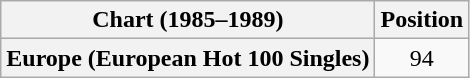<table class="wikitable plainrowheaders" style="text-align:center">
<tr>
<th scope="col">Chart (1985–1989)</th>
<th scope="col">Position</th>
</tr>
<tr>
<th scope="row">Europe (European Hot 100 Singles)</th>
<td>94</td>
</tr>
</table>
